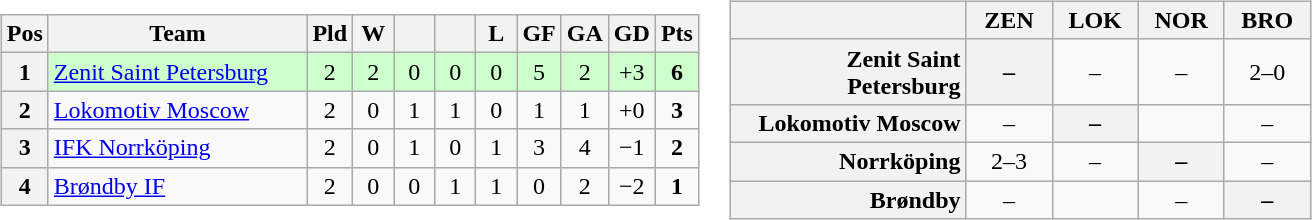<table>
<tr>
<td><br><table class=wikitable style="text-align:center">
<tr>
<th width=20>Pos</th>
<th width=165>Team</th>
<th width=20>Pld</th>
<th width=20>W</th>
<th width=20></th>
<th width=20></th>
<th width=20>L</th>
<th width=20>GF</th>
<th width=20>GA</th>
<th width=20>GD</th>
<th width=20>Pts</th>
</tr>
<tr style="background:#cfc;">
<th>1</th>
<td style="text-align:left"> <a href='#'>Zenit Saint Petersburg</a></td>
<td>2</td>
<td>2</td>
<td>0</td>
<td>0</td>
<td>0</td>
<td>5</td>
<td>2</td>
<td>+3</td>
<td><strong>6</strong></td>
</tr>
<tr>
<th>2</th>
<td style="text-align:left"> <a href='#'>Lokomotiv Moscow</a></td>
<td>2</td>
<td>0</td>
<td>1</td>
<td>1</td>
<td>0</td>
<td>1</td>
<td>1</td>
<td>+0</td>
<td><strong>3</strong></td>
</tr>
<tr>
<th>3</th>
<td style="text-align:left"> <a href='#'>IFK Norrköping</a></td>
<td>2</td>
<td>0</td>
<td>1</td>
<td>0</td>
<td>1</td>
<td>3</td>
<td>4</td>
<td>−1</td>
<td><strong>2</strong></td>
</tr>
<tr>
<th>4</th>
<td style="text-align:left"> <a href='#'>Brøndby IF</a></td>
<td>2</td>
<td>0</td>
<td>0</td>
<td>1</td>
<td>1</td>
<td>0</td>
<td>2</td>
<td>−2</td>
<td><strong>1</strong></td>
</tr>
</table>
</td>
<td><br><table class="wikitable" style="text-align:center">
<tr>
<th style="width:150px;"> </th>
<th width="50">ZEN</th>
<th width="50">LOK</th>
<th width="50">NOR</th>
<th width="50">BRO</th>
</tr>
<tr>
<th style="text-align:right;">Zenit Saint Petersburg</th>
<th>–</th>
<td>–</td>
<td>–</td>
<td>2–0</td>
</tr>
<tr>
<th style="text-align:right;">Lokomotiv Moscow</th>
<td>–</td>
<th>–</th>
<td></td>
<td>–</td>
</tr>
<tr>
<th style="text-align:right;">Norrköping</th>
<td>2–3</td>
<td>–</td>
<th>–</th>
<td>–</td>
</tr>
<tr>
<th style="text-align:right;">Brøndby</th>
<td>–</td>
<td></td>
<td>–</td>
<th>–</th>
</tr>
</table>
</td>
</tr>
</table>
